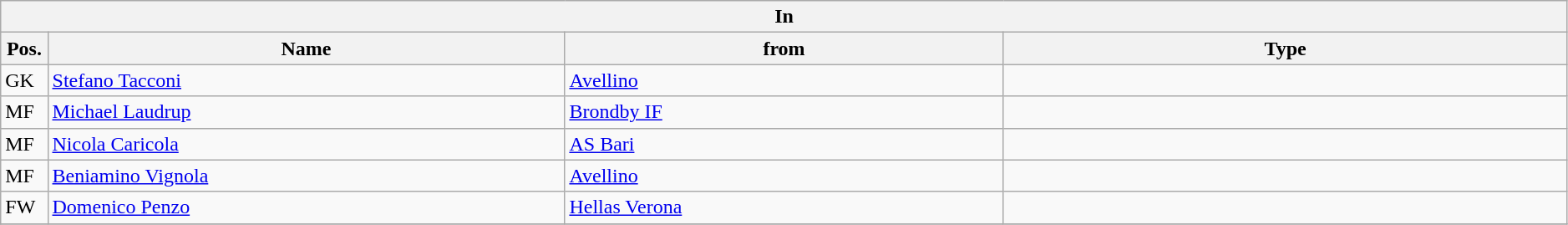<table class="wikitable" style="font-size:100%;width:99%;">
<tr>
<th colspan="4">In</th>
</tr>
<tr>
<th width=3%>Pos.</th>
<th width=33%>Name</th>
<th width=28%>from</th>
<th width=36%>Type</th>
</tr>
<tr>
<td>GK</td>
<td><a href='#'>Stefano Tacconi</a></td>
<td><a href='#'>Avellino</a></td>
<td></td>
</tr>
<tr>
<td>MF</td>
<td><a href='#'>Michael Laudrup</a></td>
<td><a href='#'>Brondby IF</a></td>
<td></td>
</tr>
<tr>
<td>MF</td>
<td><a href='#'>Nicola Caricola</a></td>
<td><a href='#'>AS Bari</a></td>
<td></td>
</tr>
<tr>
<td>MF</td>
<td><a href='#'>Beniamino Vignola</a></td>
<td><a href='#'>Avellino</a></td>
<td></td>
</tr>
<tr>
<td>FW</td>
<td><a href='#'>Domenico Penzo</a></td>
<td><a href='#'>Hellas Verona</a></td>
<td></td>
</tr>
<tr>
</tr>
</table>
